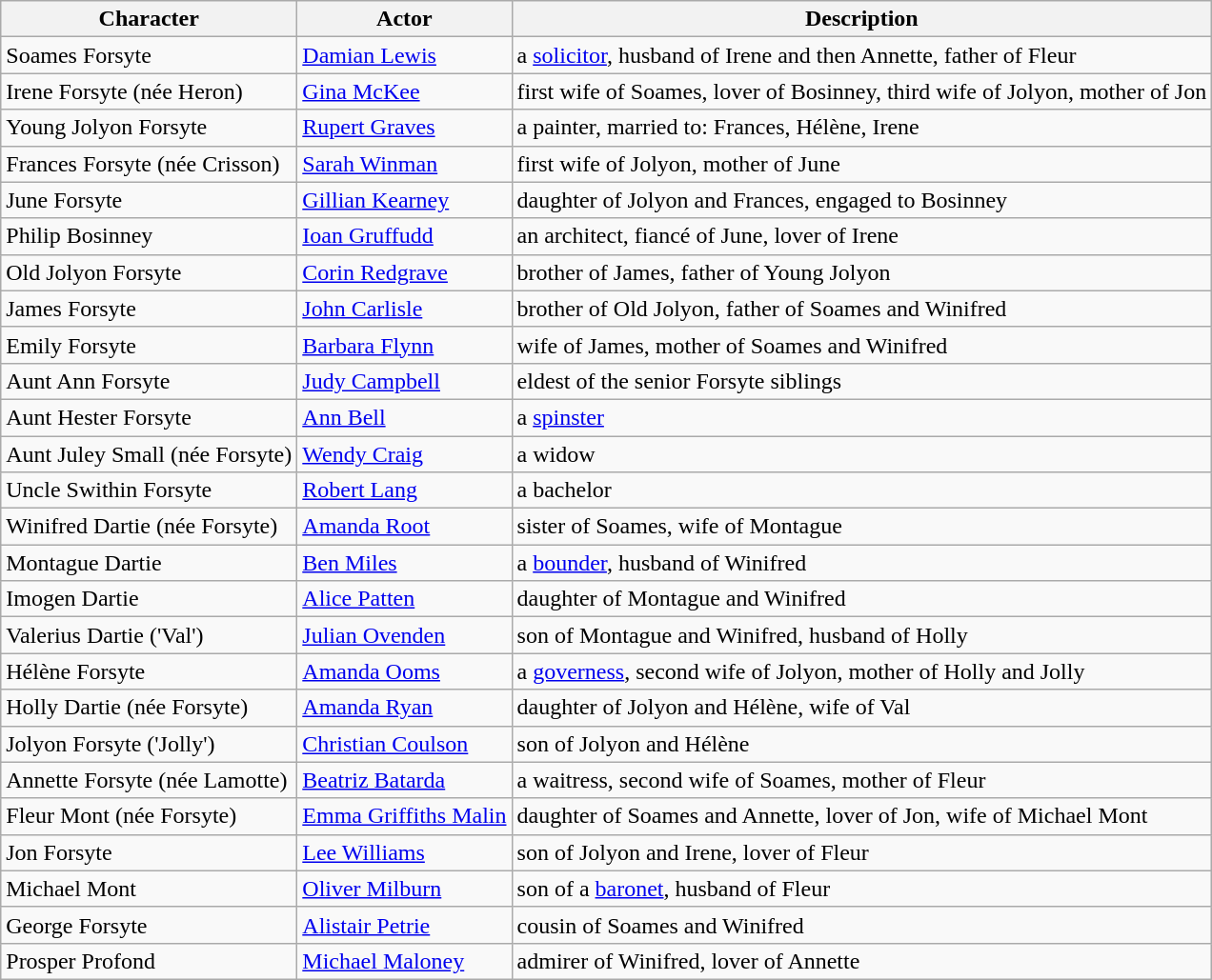<table class="wikitable">
<tr>
<th>Character</th>
<th>Actor</th>
<th>Description</th>
</tr>
<tr>
<td>Soames Forsyte</td>
<td><a href='#'>Damian Lewis</a></td>
<td>a <a href='#'>solicitor</a>, husband of Irene and then Annette, father of Fleur</td>
</tr>
<tr>
<td>Irene Forsyte (née Heron)</td>
<td><a href='#'>Gina McKee</a></td>
<td>first wife of Soames, lover of Bosinney, third wife of Jolyon, mother of Jon</td>
</tr>
<tr>
<td>Young Jolyon Forsyte</td>
<td><a href='#'>Rupert Graves</a></td>
<td>a painter, married to: Frances, Hélène, Irene</td>
</tr>
<tr>
<td>Frances Forsyte (née Crisson)</td>
<td><a href='#'>Sarah Winman</a></td>
<td>first wife of Jolyon, mother of June</td>
</tr>
<tr>
<td>June Forsyte</td>
<td><a href='#'>Gillian Kearney</a></td>
<td>daughter of Jolyon and Frances, engaged to Bosinney</td>
</tr>
<tr>
<td>Philip Bosinney</td>
<td><a href='#'>Ioan Gruffudd</a></td>
<td>an architect, fiancé of June, lover of Irene</td>
</tr>
<tr>
<td>Old Jolyon Forsyte</td>
<td><a href='#'>Corin Redgrave</a></td>
<td>brother of James, father of Young Jolyon</td>
</tr>
<tr>
<td>James Forsyte</td>
<td><a href='#'>John Carlisle</a></td>
<td>brother of Old Jolyon, father of Soames and Winifred</td>
</tr>
<tr>
<td>Emily Forsyte</td>
<td><a href='#'>Barbara Flynn</a></td>
<td>wife of James, mother of Soames and Winifred</td>
</tr>
<tr>
<td>Aunt Ann Forsyte</td>
<td><a href='#'>Judy Campbell</a></td>
<td>eldest of the senior Forsyte siblings</td>
</tr>
<tr>
<td>Aunt Hester Forsyte</td>
<td><a href='#'>Ann Bell</a></td>
<td>a <a href='#'>spinster</a></td>
</tr>
<tr>
<td>Aunt Juley Small (née Forsyte)</td>
<td><a href='#'>Wendy Craig</a></td>
<td>a widow</td>
</tr>
<tr>
<td>Uncle Swithin Forsyte</td>
<td><a href='#'>Robert Lang</a></td>
<td>a bachelor</td>
</tr>
<tr>
<td>Winifred Dartie (née Forsyte)</td>
<td><a href='#'>Amanda Root</a></td>
<td>sister of Soames, wife of Montague</td>
</tr>
<tr>
<td>Montague Dartie</td>
<td><a href='#'>Ben Miles</a></td>
<td>a <a href='#'>bounder</a>, husband of Winifred</td>
</tr>
<tr>
<td>Imogen Dartie</td>
<td><a href='#'>Alice Patten</a></td>
<td>daughter of Montague and Winifred</td>
</tr>
<tr>
<td>Valerius Dartie ('Val')</td>
<td><a href='#'>Julian Ovenden</a></td>
<td>son of Montague and Winifred, husband of Holly</td>
</tr>
<tr>
<td>Hélène Forsyte</td>
<td><a href='#'>Amanda Ooms</a></td>
<td>a <a href='#'>governess</a>, second wife of Jolyon, mother of Holly and Jolly</td>
</tr>
<tr>
<td>Holly Dartie (née Forsyte)</td>
<td><a href='#'>Amanda Ryan</a></td>
<td>daughter of Jolyon and Hélène, wife of Val</td>
</tr>
<tr>
<td>Jolyon Forsyte ('Jolly')</td>
<td><a href='#'>Christian Coulson</a></td>
<td>son of Jolyon and Hélène</td>
</tr>
<tr>
<td>Annette Forsyte (née Lamotte)</td>
<td><a href='#'>Beatriz Batarda</a></td>
<td>a waitress, second wife of Soames, mother of Fleur</td>
</tr>
<tr>
<td>Fleur Mont (née Forsyte)</td>
<td><a href='#'>Emma Griffiths Malin</a></td>
<td>daughter of Soames and Annette, lover of Jon, wife of Michael Mont</td>
</tr>
<tr>
<td>Jon Forsyte</td>
<td><a href='#'>Lee Williams</a></td>
<td>son of Jolyon and Irene, lover of Fleur</td>
</tr>
<tr>
<td>Michael Mont</td>
<td><a href='#'>Oliver Milburn</a></td>
<td>son of a <a href='#'>baronet</a>, husband of Fleur</td>
</tr>
<tr>
<td>George Forsyte</td>
<td><a href='#'>Alistair Petrie</a></td>
<td>cousin of Soames and Winifred</td>
</tr>
<tr>
<td>Prosper Profond</td>
<td><a href='#'>Michael Maloney</a></td>
<td>admirer of Winifred, lover of Annette</td>
</tr>
</table>
